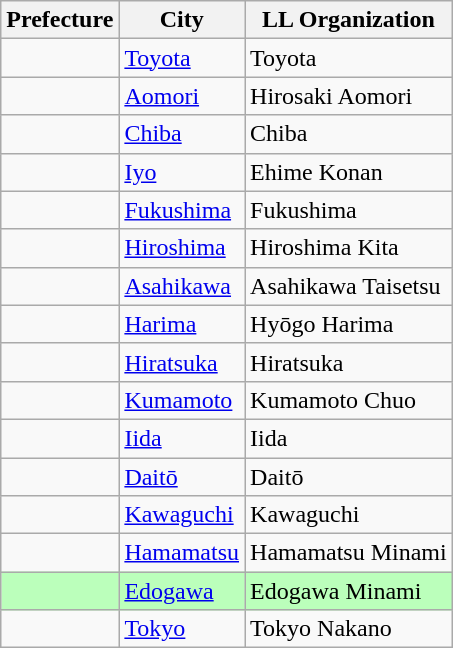<table class="wikitable">
<tr>
<th>Prefecture</th>
<th>City</th>
<th>LL Organization</th>
</tr>
<tr>
<td><strong></strong></td>
<td><a href='#'>Toyota</a></td>
<td>Toyota</td>
</tr>
<tr>
<td><strong></strong></td>
<td><a href='#'>Aomori</a></td>
<td>Hirosaki Aomori</td>
</tr>
<tr>
<td><strong></strong></td>
<td><a href='#'>Chiba</a></td>
<td>Chiba</td>
</tr>
<tr>
<td><strong></strong></td>
<td><a href='#'>Iyo</a></td>
<td>Ehime Konan</td>
</tr>
<tr>
<td><strong></strong></td>
<td><a href='#'>Fukushima</a></td>
<td>Fukushima</td>
</tr>
<tr>
<td><strong></strong></td>
<td><a href='#'>Hiroshima</a></td>
<td>Hiroshima Kita</td>
</tr>
<tr>
<td><strong></strong></td>
<td><a href='#'>Asahikawa</a></td>
<td>Asahikawa Taisetsu</td>
</tr>
<tr>
<td><strong></strong></td>
<td><a href='#'>Harima</a></td>
<td>Hyōgo Harima</td>
</tr>
<tr>
<td><strong></strong></td>
<td><a href='#'>Hiratsuka</a></td>
<td>Hiratsuka</td>
</tr>
<tr>
<td><strong></strong></td>
<td><a href='#'>Kumamoto</a></td>
<td>Kumamoto Chuo</td>
</tr>
<tr>
<td><strong></strong></td>
<td><a href='#'>Iida</a></td>
<td>Iida</td>
</tr>
<tr>
<td><strong></strong></td>
<td><a href='#'>Daitō</a></td>
<td>Daitō</td>
</tr>
<tr>
<td><strong></strong></td>
<td><a href='#'>Kawaguchi</a></td>
<td>Kawaguchi</td>
</tr>
<tr>
<td><strong></strong></td>
<td><a href='#'>Hamamatsu</a></td>
<td>Hamamatsu Minami</td>
</tr>
<tr bgcolor=#bbffbb>
<td><strong></strong></td>
<td><a href='#'>Edogawa</a></td>
<td>Edogawa Minami</td>
</tr>
<tr>
<td><strong></strong></td>
<td><a href='#'>Tokyo</a></td>
<td>Tokyo Nakano</td>
</tr>
</table>
